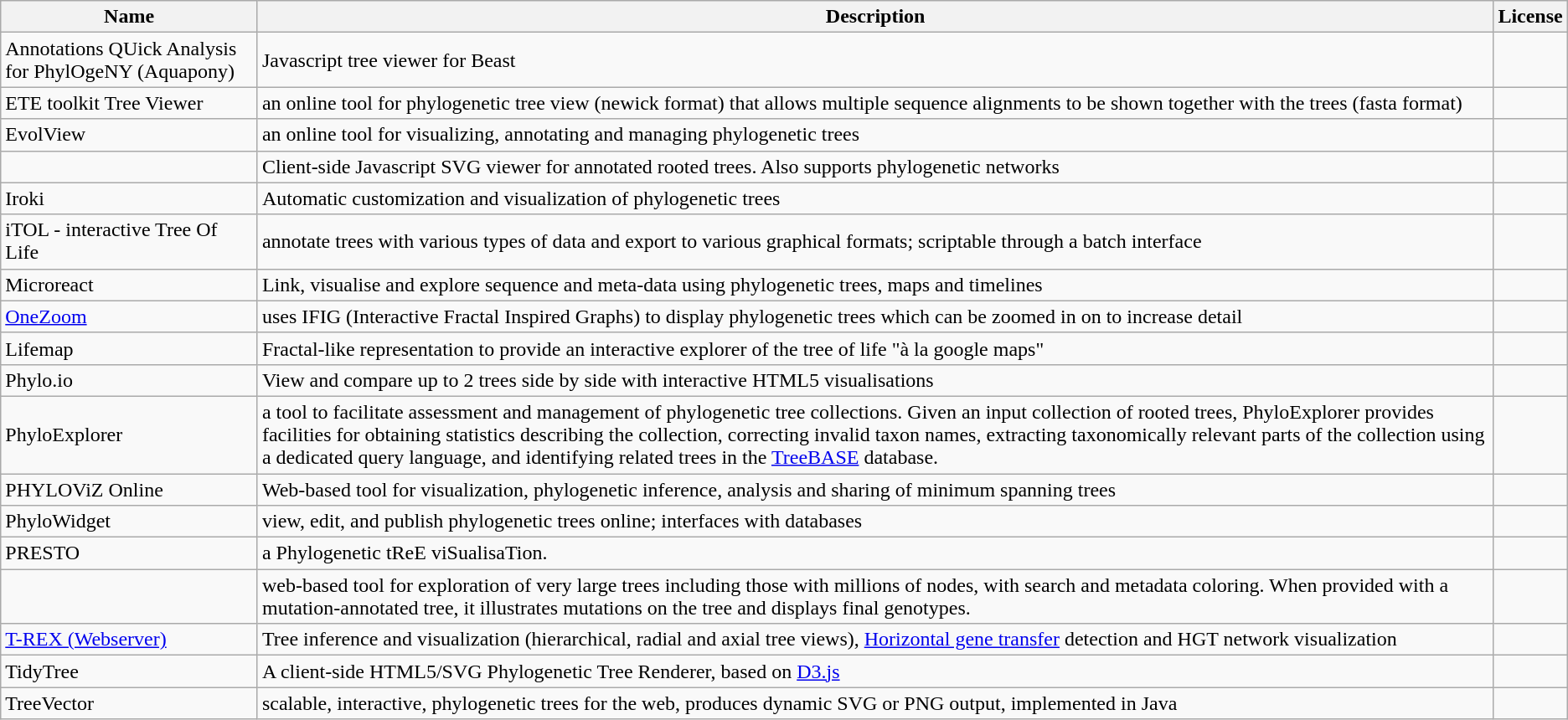<table class="wikitable sortable">
<tr>
<th>Name</th>
<th>Description</th>
<th>License</th>
</tr>
<tr>
<td>Annotations QUick Analysis for PhylOgeNY (Aquapony)</td>
<td>Javascript tree viewer for Beast</td>
<td></td>
</tr>
<tr>
<td>ETE toolkit Tree Viewer</td>
<td>an online tool for phylogenetic tree view (newick format) that allows multiple sequence alignments to be shown together with the trees (fasta format)</td>
<td></td>
</tr>
<tr>
<td>EvolView</td>
<td>an online tool for visualizing, annotating and managing phylogenetic trees</td>
<td></td>
</tr>
<tr>
<td></td>
<td>Client-side Javascript SVG viewer for annotated rooted trees.  Also supports phylogenetic networks</td>
<td></td>
</tr>
<tr>
<td>Iroki</td>
<td>Automatic customization and visualization of phylogenetic trees</td>
<td></td>
</tr>
<tr>
<td>iTOL - interactive Tree Of Life</td>
<td>annotate trees with various types of data and export to various graphical formats; scriptable through a batch interface</td>
<td></td>
</tr>
<tr>
<td>Microreact</td>
<td>Link, visualise and explore sequence and meta-data using phylogenetic trees, maps and timelines</td>
<td></td>
</tr>
<tr>
<td><a href='#'>OneZoom</a></td>
<td>uses IFIG (Interactive Fractal Inspired Graphs) to display phylogenetic trees which can be zoomed in on to increase detail</td>
<td></td>
</tr>
<tr>
<td>Lifemap</td>
<td>Fractal-like representation to provide an interactive explorer of the tree of life "à la google maps"</td>
<td></td>
</tr>
<tr>
<td>Phylo.io</td>
<td>View and compare up to 2 trees side by side with interactive HTML5 visualisations</td>
<td></td>
</tr>
<tr>
<td>PhyloExplorer</td>
<td>a tool to facilitate assessment and management of phylogenetic tree collections. Given an input collection of rooted trees, PhyloExplorer provides facilities for obtaining statistics describing the collection, correcting invalid taxon names, extracting taxonomically relevant parts of the collection using a dedicated query language, and identifying related trees in the <a href='#'>TreeBASE</a> database.</td>
<td></td>
</tr>
<tr>
<td>PHYLOViZ Online</td>
<td>Web-based tool for visualization, phylogenetic inference, analysis and sharing of minimum spanning trees</td>
<td></td>
</tr>
<tr>
<td>PhyloWidget</td>
<td>view, edit, and publish phylogenetic trees online; interfaces with databases</td>
<td></td>
</tr>
<tr>
<td>PRESTO</td>
<td>a Phylogenetic tReE viSualisaTion.</td>
<td></td>
</tr>
<tr>
<td></td>
<td>web-based tool for exploration of very large trees including those with millions of nodes, with search and metadata coloring. When provided with a mutation-annotated tree, it illustrates mutations on the tree and displays final genotypes.</td>
<td></td>
</tr>
<tr>
<td><a href='#'>T-REX (Webserver)</a></td>
<td>Tree inference and visualization (hierarchical, radial and axial tree views), <a href='#'>Horizontal gene transfer</a> detection and HGT network visualization</td>
<td></td>
</tr>
<tr>
<td>TidyTree</td>
<td>A client-side HTML5/SVG Phylogenetic Tree Renderer, based on <a href='#'>D3.js</a></td>
<td></td>
</tr>
<tr>
<td>TreeVector</td>
<td>scalable, interactive, phylogenetic trees for the web, produces dynamic SVG or PNG output, implemented in Java</td>
<td></td>
</tr>
</table>
